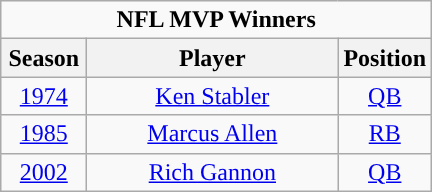<table class="wikitable sortable" style="text-align:center">
<tr>
<td colspan="3"><strong>NFL MVP Winners</strong></td>
</tr>
<tr>
<th style="width:50px; ">Season</th>
<th style="width:160px; ">Player</th>
<th style="width:50px; ">Position</th>
</tr>
<tr>
<td><a href='#'>1974</a></td>
<td><a href='#'>Ken Stabler</a></td>
<td><a href='#'>QB</a></td>
</tr>
<tr>
<td><a href='#'>1985</a></td>
<td><a href='#'>Marcus Allen</a></td>
<td><a href='#'>RB</a></td>
</tr>
<tr>
<td><a href='#'>2002</a></td>
<td><a href='#'>Rich Gannon</a></td>
<td><a href='#'>QB</a></td>
</tr>
</table>
